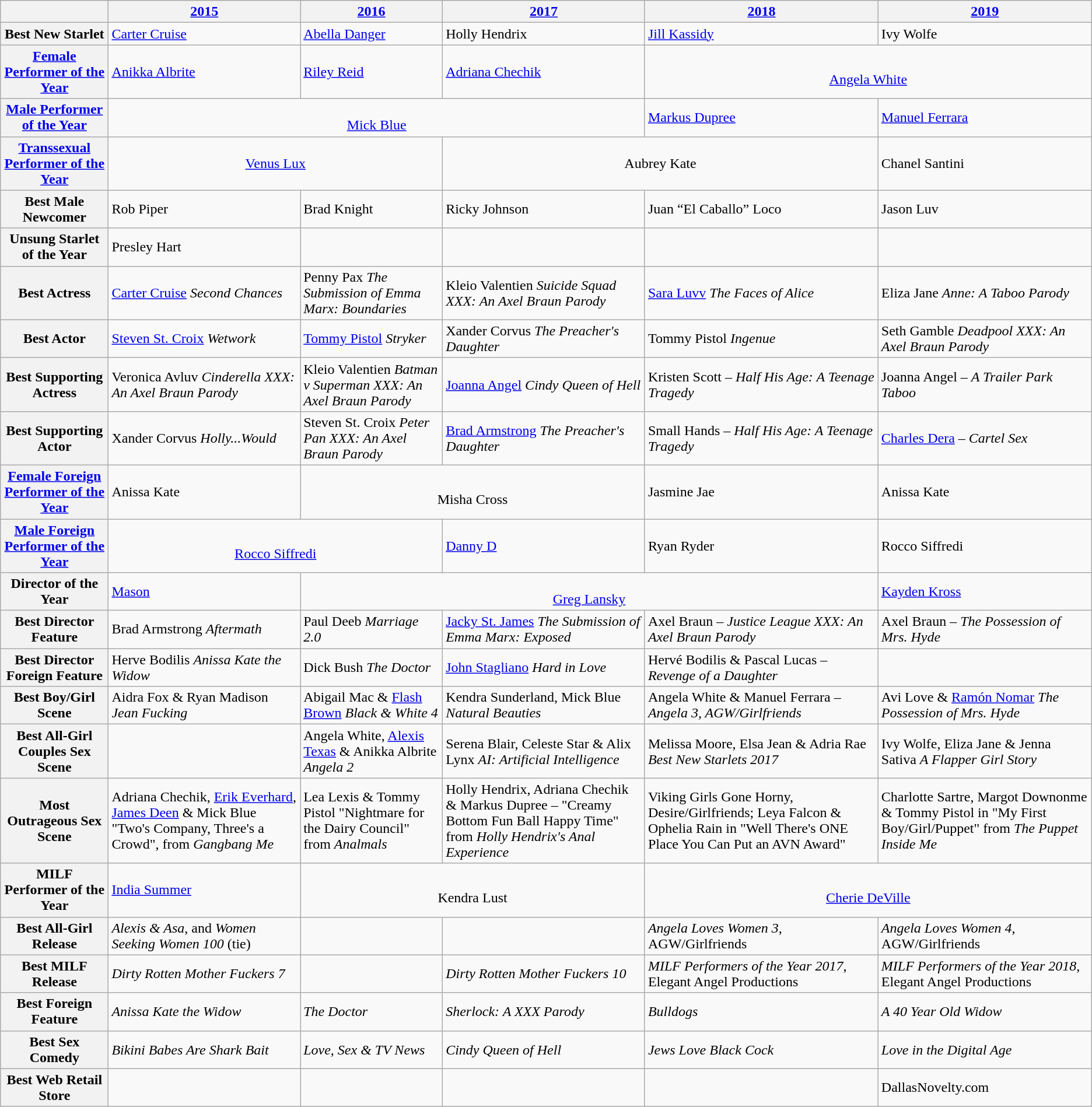<table class="wikitable">
<tr>
<th></th>
<th><a href='#'>2015</a></th>
<th><a href='#'>2016</a></th>
<th><a href='#'>2017</a></th>
<th><a href='#'>2018</a></th>
<th><a href='#'>2019</a></th>
</tr>
<tr>
<th>Best New Starlet</th>
<td><a href='#'>Carter Cruise</a></td>
<td><a href='#'>Abella Danger</a></td>
<td>Holly Hendrix</td>
<td><a href='#'>Jill Kassidy</a></td>
<td>Ivy Wolfe</td>
</tr>
<tr>
<th><a href='#'>Female Performer of the Year</a></th>
<td><a href='#'>Anikka Albrite</a></td>
<td><a href='#'>Riley Reid</a></td>
<td><a href='#'>Adriana Chechik</a></td>
<td colspan="2" style="text-align:center"><br><a href='#'>Angela White</a></td>
</tr>
<tr>
<th><a href='#'>Male Performer of the Year</a></th>
<td colspan="3" style="text-align:center"><br><a href='#'>Mick Blue</a></td>
<td><a href='#'>Markus Dupree</a></td>
<td><a href='#'>Manuel Ferrara</a></td>
</tr>
<tr>
<th><a href='#'>Transsexual Performer of the Year</a></th>
<td colspan=2 style="text-align:center"><a href='#'>Venus Lux</a></td>
<td colspan=2 style="text-align:center">Aubrey Kate</td>
<td>Chanel Santini</td>
</tr>
<tr>
<th>Best Male Newcomer</th>
<td>Rob Piper</td>
<td>Brad Knight</td>
<td>Ricky Johnson</td>
<td>Juan “El Caballo” Loco</td>
<td>Jason Luv</td>
</tr>
<tr>
<th>Unsung Starlet of the Year</th>
<td>Presley Hart</td>
<td></td>
<td></td>
<td></td>
<td></td>
</tr>
<tr>
<th>Best Actress</th>
<td><a href='#'>Carter Cruise</a> <em>Second Chances</em></td>
<td>Penny Pax <em>The Submission of Emma Marx: Boundaries</em></td>
<td>Kleio Valentien <em>Suicide Squad XXX: An Axel Braun Parody</em></td>
<td><a href='#'>Sara Luvv</a> <em>The Faces of Alice</em></td>
<td>Eliza Jane <em>Anne: A Taboo Parody</em></td>
</tr>
<tr>
<th>Best Actor</th>
<td><a href='#'>Steven St. Croix</a> <em>Wetwork</em></td>
<td><a href='#'>Tommy Pistol</a> <em>Stryker</em></td>
<td>Xander Corvus <em>The Preacher's Daughter</em></td>
<td>Tommy Pistol <em>Ingenue</em></td>
<td>Seth Gamble <em>Deadpool XXX: An Axel Braun Parody</em></td>
</tr>
<tr>
<th>Best Supporting Actress</th>
<td>Veronica Avluv <em>Cinderella XXX: An Axel Braun Parody</em></td>
<td>Kleio Valentien <em>Batman v Superman XXX: An Axel Braun Parody</em></td>
<td><a href='#'>Joanna Angel</a> <em>Cindy Queen of Hell</em></td>
<td>Kristen Scott – <em>Half His Age: A Teenage Tragedy</em></td>
<td>Joanna Angel – <em>A Trailer Park Taboo</em></td>
</tr>
<tr>
<th>Best Supporting Actor</th>
<td>Xander Corvus <em>Holly...Would</em></td>
<td>Steven St. Croix <em>Peter Pan XXX: An Axel Braun Parody</em></td>
<td><a href='#'>Brad Armstrong</a> <em>The Preacher's Daughter</em></td>
<td>Small Hands – <em>Half His Age: A Teenage Tragedy</em></td>
<td><a href='#'>Charles Dera</a> – <em>Cartel Sex</em></td>
</tr>
<tr>
<th><a href='#'>Female Foreign Performer of the Year</a></th>
<td>Anissa Kate</td>
<td colspan="2" style="text-align:center"><br>Misha Cross</td>
<td>Jasmine Jae</td>
<td>Anissa Kate</td>
</tr>
<tr>
<th><a href='#'>Male Foreign Performer of the Year</a></th>
<td colspan="2" style="text-align:center"><br><a href='#'>Rocco Siffredi</a></td>
<td><a href='#'>Danny D</a></td>
<td>Ryan Ryder</td>
<td>Rocco Siffredi</td>
</tr>
<tr>
<th>Director of the Year</th>
<td><a href='#'>Mason</a></td>
<td colspan="3" style="text-align:center"><br><a href='#'>Greg Lansky</a></td>
<td><a href='#'>Kayden Kross</a></td>
</tr>
<tr>
<th>Best Director Feature</th>
<td>Brad Armstrong <em>Aftermath</em></td>
<td>Paul Deeb <em>Marriage 2.0</em></td>
<td><a href='#'>Jacky St. James</a> <em>The Submission of Emma Marx: Exposed</em></td>
<td>Axel Braun – <em>Justice League XXX: An Axel Braun Parody</em></td>
<td>Axel Braun – <em>The Possession of Mrs. Hyde</em></td>
</tr>
<tr>
<th>Best Director Foreign Feature</th>
<td>Herve Bodilis <em>Anissa Kate the Widow</em></td>
<td>Dick Bush <em>The Doctor</em></td>
<td><a href='#'>John Stagliano</a> <em>Hard in Love</em></td>
<td>Hervé Bodilis & Pascal Lucas – <em>Revenge of a Daughter</em></td>
<td></td>
</tr>
<tr>
<th>Best Boy/Girl Scene</th>
<td>Aidra Fox & Ryan Madison <em>Jean Fucking</em></td>
<td>Abigail Mac & <a href='#'>Flash Brown</a> <em>Black & White 4</em></td>
<td>Kendra Sunderland, Mick Blue <em>Natural Beauties</em></td>
<td>Angela White & Manuel Ferrara – <em>Angela 3, AGW/Girlfriends</em></td>
<td>Avi Love & <a href='#'>Ramón Nomar</a> <em>The Possession of Mrs. Hyde</em></td>
</tr>
<tr>
<th>Best All-Girl Couples Sex Scene</th>
<td></td>
<td>Angela White, <a href='#'>Alexis Texas</a> & Anikka Albrite <em>Angela 2</em></td>
<td>Serena Blair, Celeste Star & Alix Lynx <em>AI: Artificial Intelligence</em></td>
<td>Melissa Moore, Elsa Jean & Adria Rae <em>Best New Starlets 2017</em></td>
<td>Ivy Wolfe, Eliza Jane & Jenna Sativa <em>A Flapper Girl Story</em></td>
</tr>
<tr>
<th>Most Outrageous Sex Scene</th>
<td>Adriana Chechik, <a href='#'>Erik Everhard</a>, <a href='#'>James Deen</a> & Mick Blue "Two's Company, Three's a Crowd", from <em>Gangbang Me</em></td>
<td>Lea Lexis & Tommy Pistol "Nightmare for the Dairy Council" from <em>Analmals</em></td>
<td>Holly Hendrix, Adriana Chechik & Markus Dupree – "Creamy Bottom Fun Ball Happy Time" from <em>Holly Hendrix's Anal Experience</em></td>
<td>Viking Girls Gone Horny, Desire/Girlfriends; Leya Falcon & Ophelia Rain in "Well There's ONE Place You Can Put an AVN Award"</td>
<td>Charlotte Sartre, Margot Downonme & Tommy Pistol in "My First Boy/Girl/Puppet" from <em>The Puppet Inside Me</em></td>
</tr>
<tr>
<th>MILF Performer of the Year</th>
<td><a href='#'>India Summer</a></td>
<td colspan="2" style="text-align:center"><br>Kendra Lust</td>
<td colspan="2" style="text-align:center"><br><a href='#'>Cherie DeVille</a></td>
</tr>
<tr>
<th>Best All-Girl Release</th>
<td><em>Alexis & Asa</em>, and <em>Women Seeking Women 100</em> (tie)</td>
<td></td>
<td></td>
<td><em>Angela Loves Women 3</em>, AGW/Girlfriends</td>
<td><em>Angela Loves Women 4</em>, AGW/Girlfriends</td>
</tr>
<tr>
<th>Best MILF Release</th>
<td><em>Dirty Rotten Mother Fuckers 7</em></td>
<td></td>
<td><em>Dirty Rotten Mother Fuckers 10</em></td>
<td><em>MILF Performers of the Year 2017</em>, Elegant Angel Productions</td>
<td><em>MILF Performers of the Year 2018</em>, Elegant Angel Productions</td>
</tr>
<tr>
<th>Best Foreign Feature</th>
<td><em>Anissa Kate the Widow</em></td>
<td><em>The Doctor</em></td>
<td><em>Sherlock: A XXX Parody</em></td>
<td><em>Bulldogs</em></td>
<td><em>A 40 Year Old Widow</em></td>
</tr>
<tr>
<th>Best Sex Comedy</th>
<td><em>Bikini Babes Are Shark Bait</em></td>
<td><em>Love, Sex & TV News</em></td>
<td><em>Cindy Queen of Hell</em></td>
<td><em>Jews Love Black Cock</em></td>
<td><em>Love in the Digital Age</em></td>
</tr>
<tr>
<th>Best Web Retail Store</th>
<td></td>
<td></td>
<td></td>
<td></td>
<td>DallasNovelty.com</td>
</tr>
</table>
